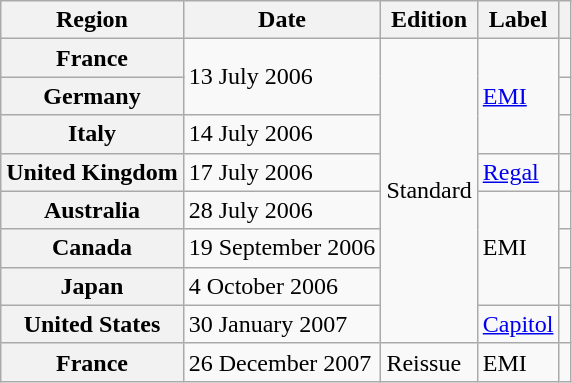<table class="wikitable plainrowheaders">
<tr>
<th scope="col">Region</th>
<th scope="col">Date</th>
<th scope="col">Edition</th>
<th scope="col">Label</th>
<th scope="col"></th>
</tr>
<tr>
<th scope="row">France</th>
<td rowspan="2">13 July 2006</td>
<td rowspan="8">Standard</td>
<td rowspan="3"><a href='#'>EMI</a></td>
<td align="center"></td>
</tr>
<tr>
<th scope="row">Germany</th>
<td align="center"></td>
</tr>
<tr>
<th scope="row">Italy</th>
<td>14 July 2006</td>
<td align="center"></td>
</tr>
<tr>
<th scope="row">United Kingdom</th>
<td>17 July 2006</td>
<td><a href='#'>Regal</a></td>
<td align="center"></td>
</tr>
<tr>
<th scope="row">Australia</th>
<td>28 July 2006</td>
<td rowspan="3">EMI</td>
<td align="center"></td>
</tr>
<tr>
<th scope="row">Canada</th>
<td>19 September 2006</td>
<td align="center"></td>
</tr>
<tr>
<th scope="row">Japan</th>
<td>4 October 2006</td>
<td align="center"></td>
</tr>
<tr>
<th scope="row">United States</th>
<td>30 January 2007</td>
<td><a href='#'>Capitol</a></td>
<td align="center"></td>
</tr>
<tr>
<th scope="row">France</th>
<td>26 December 2007</td>
<td>Reissue</td>
<td>EMI</td>
<td align="center"></td>
</tr>
</table>
